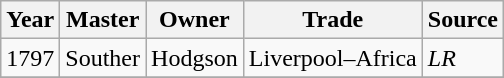<table class=" wikitable">
<tr>
<th>Year</th>
<th>Master</th>
<th>Owner</th>
<th>Trade</th>
<th>Source</th>
</tr>
<tr>
<td>1797</td>
<td>Souther</td>
<td>Hodgson</td>
<td>Liverpool–Africa</td>
<td><em>LR</em></td>
</tr>
<tr>
</tr>
</table>
